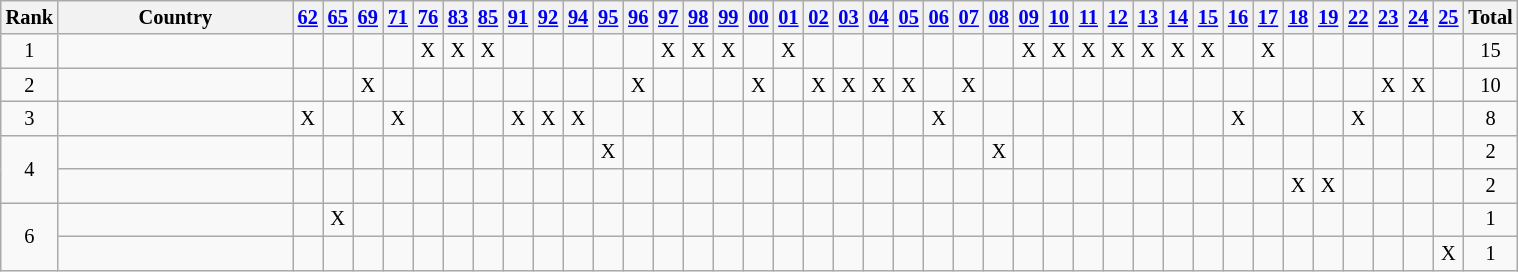<table class=wikitable style="font-size:85%; text-align:center">
<tr>
<th>Rank</th>
<th width=150>Country</th>
<th><a href='#'>62</a></th>
<th><a href='#'>65</a></th>
<th><a href='#'>69</a></th>
<th><a href='#'>71</a></th>
<th><a href='#'>76</a></th>
<th><a href='#'>83</a></th>
<th><a href='#'>85</a></th>
<th><a href='#'>91</a></th>
<th><a href='#'>92</a></th>
<th><a href='#'>94</a></th>
<th><a href='#'>95</a></th>
<th><a href='#'>96</a></th>
<th><a href='#'>97</a></th>
<th><a href='#'>98</a></th>
<th><a href='#'>99</a></th>
<th><a href='#'>00</a></th>
<th><a href='#'>01</a></th>
<th><a href='#'>02</a></th>
<th><a href='#'>03</a></th>
<th><a href='#'>04</a></th>
<th><a href='#'>05</a></th>
<th><a href='#'>06</a></th>
<th><a href='#'>07</a></th>
<th><a href='#'>08</a></th>
<th><a href='#'>09</a></th>
<th><a href='#'>10</a></th>
<th><a href='#'>11</a></th>
<th><a href='#'>12</a></th>
<th><a href='#'>13</a></th>
<th><a href='#'>14</a></th>
<th><a href='#'>15</a></th>
<th><a href='#'>16</a></th>
<th><a href='#'>17</a></th>
<th><a href='#'>18</a></th>
<th><a href='#'>19</a></th>
<th><a href='#'>22</a></th>
<th><a href='#'>23</a></th>
<th><a href='#'>24</a></th>
<th><a href='#'>25</a></th>
<th>Total</th>
</tr>
<tr>
<td>1</td>
<td align=left></td>
<td></td>
<td></td>
<td></td>
<td></td>
<td>X</td>
<td>X</td>
<td>X</td>
<td></td>
<td></td>
<td></td>
<td></td>
<td></td>
<td>X</td>
<td>X</td>
<td>X</td>
<td></td>
<td>X</td>
<td></td>
<td></td>
<td></td>
<td></td>
<td></td>
<td></td>
<td></td>
<td>X</td>
<td>X</td>
<td>X</td>
<td>X</td>
<td>X</td>
<td>X</td>
<td>X</td>
<td></td>
<td>X</td>
<td></td>
<td></td>
<td></td>
<td></td>
<td></td>
<td></td>
<td>15</td>
</tr>
<tr>
<td>2</td>
<td align=left></td>
<td></td>
<td></td>
<td>X</td>
<td></td>
<td></td>
<td></td>
<td></td>
<td></td>
<td></td>
<td></td>
<td></td>
<td>X</td>
<td></td>
<td></td>
<td></td>
<td>X</td>
<td></td>
<td>X</td>
<td>X</td>
<td>X</td>
<td>X</td>
<td></td>
<td>X</td>
<td></td>
<td></td>
<td></td>
<td></td>
<td></td>
<td></td>
<td></td>
<td></td>
<td></td>
<td></td>
<td></td>
<td></td>
<td></td>
<td>X</td>
<td>X</td>
<td></td>
<td>10</td>
</tr>
<tr>
<td>3</td>
<td align=left></td>
<td>X</td>
<td></td>
<td></td>
<td>X</td>
<td></td>
<td></td>
<td></td>
<td>X</td>
<td>X</td>
<td>X</td>
<td></td>
<td></td>
<td></td>
<td></td>
<td></td>
<td></td>
<td></td>
<td></td>
<td></td>
<td></td>
<td></td>
<td>X</td>
<td></td>
<td></td>
<td></td>
<td></td>
<td></td>
<td></td>
<td></td>
<td></td>
<td></td>
<td>X</td>
<td></td>
<td></td>
<td></td>
<td>X</td>
<td></td>
<td></td>
<td></td>
<td>8</td>
</tr>
<tr>
<td rowspan=2>4</td>
<td align=left></td>
<td></td>
<td></td>
<td></td>
<td></td>
<td></td>
<td></td>
<td></td>
<td></td>
<td></td>
<td></td>
<td>X</td>
<td></td>
<td></td>
<td></td>
<td></td>
<td></td>
<td></td>
<td></td>
<td></td>
<td></td>
<td></td>
<td></td>
<td></td>
<td>X</td>
<td></td>
<td></td>
<td></td>
<td></td>
<td></td>
<td></td>
<td></td>
<td></td>
<td></td>
<td></td>
<td></td>
<td></td>
<td></td>
<td></td>
<td></td>
<td>2</td>
</tr>
<tr>
<td align=left></td>
<td></td>
<td></td>
<td></td>
<td></td>
<td></td>
<td></td>
<td></td>
<td></td>
<td></td>
<td></td>
<td></td>
<td></td>
<td></td>
<td></td>
<td></td>
<td></td>
<td></td>
<td></td>
<td></td>
<td></td>
<td></td>
<td></td>
<td></td>
<td></td>
<td></td>
<td></td>
<td></td>
<td></td>
<td></td>
<td></td>
<td></td>
<td></td>
<td></td>
<td>X</td>
<td>X</td>
<td></td>
<td></td>
<td></td>
<td></td>
<td>2</td>
</tr>
<tr>
<td rowspan=2>6</td>
<td align=left></td>
<td></td>
<td>X</td>
<td></td>
<td></td>
<td></td>
<td></td>
<td></td>
<td></td>
<td></td>
<td></td>
<td></td>
<td></td>
<td></td>
<td></td>
<td></td>
<td></td>
<td></td>
<td></td>
<td></td>
<td></td>
<td></td>
<td></td>
<td></td>
<td></td>
<td></td>
<td></td>
<td></td>
<td></td>
<td></td>
<td></td>
<td></td>
<td></td>
<td></td>
<td></td>
<td></td>
<td></td>
<td></td>
<td></td>
<td></td>
<td>1</td>
</tr>
<tr>
<td align=left></td>
<td></td>
<td></td>
<td></td>
<td></td>
<td></td>
<td></td>
<td></td>
<td></td>
<td></td>
<td></td>
<td></td>
<td></td>
<td></td>
<td></td>
<td></td>
<td></td>
<td></td>
<td></td>
<td></td>
<td></td>
<td></td>
<td></td>
<td></td>
<td></td>
<td></td>
<td></td>
<td></td>
<td></td>
<td></td>
<td></td>
<td></td>
<td></td>
<td></td>
<td></td>
<td></td>
<td></td>
<td></td>
<td></td>
<td>X</td>
<td>1</td>
</tr>
</table>
